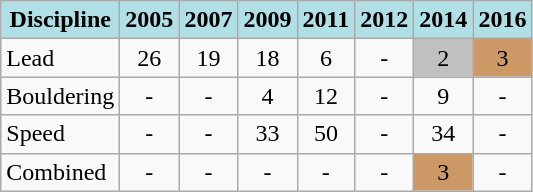<table class="wikitable" style="text-align: center;">
<tr>
<th style="background: #b0e0e6;">Discipline</th>
<th style="background: #b0e0e6;">2005</th>
<th style="background: #b0e0e6;">2007</th>
<th style="background: #b0e0e6;">2009</th>
<th style="background: #b0e0e6;">2011</th>
<th style="background: #b0e0e6;">2012</th>
<th style="background: #b0e0e6;">2014</th>
<th style="background: #b0e0e6;">2016</th>
</tr>
<tr>
<td align="left">Lead</td>
<td>26</td>
<td>19</td>
<td>18</td>
<td>6</td>
<td>-</td>
<td style="background: silver;">2</td>
<td style="background: #cc9966;">3</td>
</tr>
<tr>
<td align="left">Bouldering</td>
<td>-</td>
<td>-</td>
<td>4</td>
<td>12</td>
<td>-</td>
<td>9</td>
<td>-</td>
</tr>
<tr>
<td align="left">Speed</td>
<td>-</td>
<td>-</td>
<td>33</td>
<td>50</td>
<td>-</td>
<td>34</td>
<td>-</td>
</tr>
<tr>
<td align="left">Combined</td>
<td>-</td>
<td>-</td>
<td>-</td>
<td>-</td>
<td>-</td>
<td style="background: #cc9966;">3</td>
<td>-</td>
</tr>
</table>
